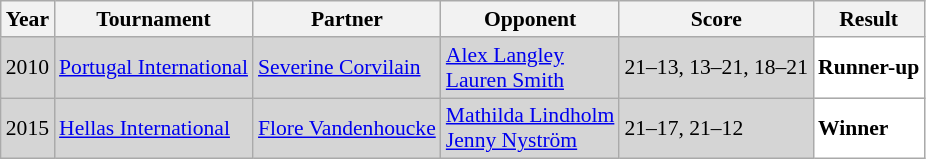<table class="sortable wikitable" style="font-size: 90%;">
<tr>
<th>Year</th>
<th>Tournament</th>
<th>Partner</th>
<th>Opponent</th>
<th>Score</th>
<th>Result</th>
</tr>
<tr style="background:#D5D5D5">
<td align="center">2010</td>
<td align="left"><a href='#'>Portugal International</a></td>
<td align="left"> <a href='#'>Severine Corvilain</a></td>
<td align="left"> <a href='#'>Alex Langley</a><br> <a href='#'>Lauren Smith</a></td>
<td align="left">21–13, 13–21, 18–21</td>
<td style="text-align:left; background:white"> <strong>Runner-up</strong></td>
</tr>
<tr style="background:#D5D5D5">
<td align="center">2015</td>
<td align="left"><a href='#'>Hellas International</a></td>
<td align="left"> <a href='#'>Flore Vandenhoucke</a></td>
<td align="left"> <a href='#'>Mathilda Lindholm</a><br> <a href='#'>Jenny Nyström</a></td>
<td align="left">21–17, 21–12</td>
<td style="text-align:left; background:white"> <strong>Winner</strong></td>
</tr>
</table>
